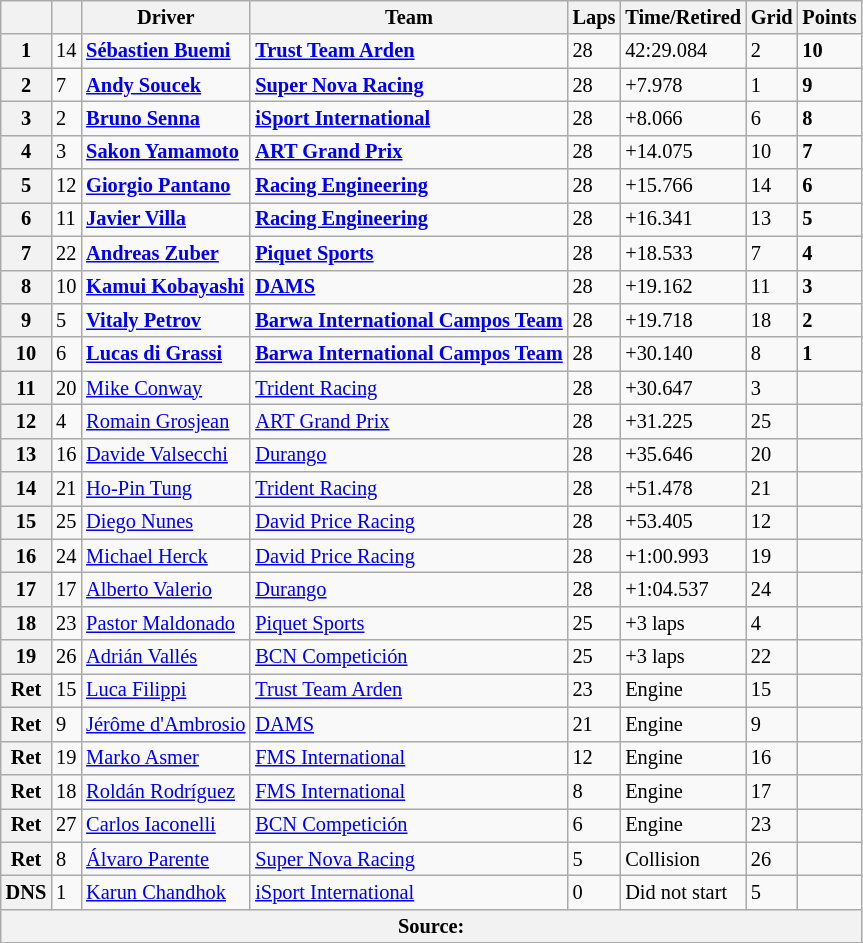<table class="wikitable" style="font-size:85%">
<tr>
<th></th>
<th></th>
<th>Driver</th>
<th>Team</th>
<th>Laps</th>
<th>Time/Retired</th>
<th>Grid</th>
<th>Points</th>
</tr>
<tr>
<th>1</th>
<td>14</td>
<td> <strong><a href='#'>Sébastien Buemi</a></strong></td>
<td><strong><a href='#'>Trust Team Arden</a></strong></td>
<td>28</td>
<td>42:29.084</td>
<td>2</td>
<td><strong>10</strong></td>
</tr>
<tr>
<th>2</th>
<td>7</td>
<td> <strong><a href='#'>Andy Soucek</a></strong></td>
<td><strong><a href='#'>Super Nova Racing</a></strong></td>
<td>28</td>
<td>+7.978</td>
<td>1</td>
<td><strong>9</strong></td>
</tr>
<tr>
<th>3</th>
<td>2</td>
<td> <strong><a href='#'>Bruno Senna</a></strong></td>
<td><strong><a href='#'>iSport International</a></strong></td>
<td>28</td>
<td>+8.066</td>
<td>6</td>
<td><strong>8</strong></td>
</tr>
<tr>
<th>4</th>
<td>3</td>
<td> <strong><a href='#'>Sakon Yamamoto</a></strong></td>
<td><strong><a href='#'>ART Grand Prix</a></strong></td>
<td>28</td>
<td>+14.075</td>
<td>10</td>
<td><strong>7</strong></td>
</tr>
<tr>
<th>5</th>
<td>12</td>
<td> <strong><a href='#'>Giorgio Pantano</a></strong></td>
<td><strong><a href='#'>Racing Engineering</a></strong></td>
<td>28</td>
<td>+15.766</td>
<td>14</td>
<td><strong>6</strong></td>
</tr>
<tr>
<th>6</th>
<td>11</td>
<td> <strong><a href='#'>Javier Villa</a></strong></td>
<td><strong><a href='#'>Racing Engineering</a></strong></td>
<td>28</td>
<td>+16.341</td>
<td>13</td>
<td><strong>5</strong></td>
</tr>
<tr>
<th>7</th>
<td>22</td>
<td> <strong><a href='#'>Andreas Zuber</a></strong></td>
<td><strong><a href='#'>Piquet Sports</a></strong></td>
<td>28</td>
<td>+18.533</td>
<td>7</td>
<td><strong>4</strong></td>
</tr>
<tr>
<th>8</th>
<td>10</td>
<td> <strong><a href='#'>Kamui Kobayashi</a></strong></td>
<td><strong><a href='#'>DAMS</a></strong></td>
<td>28</td>
<td>+19.162</td>
<td>11</td>
<td><strong>3</strong></td>
</tr>
<tr>
<th>9</th>
<td>5</td>
<td> <strong><a href='#'>Vitaly Petrov</a></strong></td>
<td><strong><a href='#'>Barwa International Campos Team</a></strong></td>
<td>28</td>
<td>+19.718</td>
<td>18</td>
<td><strong>2</strong></td>
</tr>
<tr>
<th>10</th>
<td>6</td>
<td> <strong><a href='#'>Lucas di Grassi</a></strong></td>
<td><strong><a href='#'>Barwa International Campos Team</a></strong></td>
<td>28</td>
<td>+30.140</td>
<td>8</td>
<td><strong>1</strong></td>
</tr>
<tr>
<th>11</th>
<td>20</td>
<td> <a href='#'>Mike Conway</a></td>
<td><a href='#'>Trident Racing</a></td>
<td>28</td>
<td>+30.647</td>
<td>3</td>
<td></td>
</tr>
<tr>
<th>12</th>
<td>4</td>
<td> <a href='#'>Romain Grosjean</a></td>
<td><a href='#'>ART Grand Prix</a></td>
<td>28</td>
<td>+31.225</td>
<td>25</td>
<td></td>
</tr>
<tr>
<th>13</th>
<td>16</td>
<td> <a href='#'>Davide Valsecchi</a></td>
<td><a href='#'>Durango</a></td>
<td>28</td>
<td>+35.646</td>
<td>20</td>
<td></td>
</tr>
<tr>
<th>14</th>
<td>21</td>
<td> <a href='#'>Ho-Pin Tung</a></td>
<td><a href='#'>Trident Racing</a></td>
<td>28</td>
<td>+51.478</td>
<td>21</td>
<td></td>
</tr>
<tr>
<th>15</th>
<td>25</td>
<td> <a href='#'>Diego Nunes</a></td>
<td><a href='#'>David Price Racing</a></td>
<td>28</td>
<td>+53.405</td>
<td>12</td>
<td></td>
</tr>
<tr>
<th>16</th>
<td>24</td>
<td> <a href='#'>Michael Herck</a></td>
<td><a href='#'>David Price Racing</a></td>
<td>28</td>
<td>+1:00.993</td>
<td>19</td>
<td></td>
</tr>
<tr>
<th>17</th>
<td>17</td>
<td> <a href='#'>Alberto Valerio</a></td>
<td><a href='#'>Durango</a></td>
<td>28</td>
<td>+1:04.537</td>
<td>24</td>
<td></td>
</tr>
<tr>
<th>18</th>
<td>23</td>
<td> <a href='#'>Pastor Maldonado</a></td>
<td><a href='#'>Piquet Sports</a></td>
<td>25</td>
<td>+3 laps</td>
<td>4</td>
<td></td>
</tr>
<tr>
<th>19</th>
<td>26</td>
<td> <a href='#'>Adrián Vallés</a></td>
<td><a href='#'>BCN Competición</a></td>
<td>25</td>
<td>+3 laps</td>
<td>22</td>
<td></td>
</tr>
<tr>
<th>Ret</th>
<td>15</td>
<td> <a href='#'>Luca Filippi</a></td>
<td><a href='#'>Trust Team Arden</a></td>
<td>23</td>
<td>Engine</td>
<td>15</td>
<td></td>
</tr>
<tr>
<th>Ret</th>
<td>9</td>
<td> <a href='#'>Jérôme d'Ambrosio</a></td>
<td><a href='#'>DAMS</a></td>
<td>21</td>
<td>Engine</td>
<td>9</td>
<td></td>
</tr>
<tr>
<th>Ret</th>
<td>19</td>
<td> <a href='#'>Marko Asmer</a></td>
<td><a href='#'>FMS International</a></td>
<td>12</td>
<td>Engine</td>
<td>16</td>
<td></td>
</tr>
<tr>
<th>Ret</th>
<td>18</td>
<td> <a href='#'>Roldán Rodríguez</a></td>
<td><a href='#'>FMS International</a></td>
<td>8</td>
<td>Engine</td>
<td>17</td>
<td></td>
</tr>
<tr>
<th>Ret</th>
<td>27</td>
<td> <a href='#'>Carlos Iaconelli</a></td>
<td><a href='#'>BCN Competición</a></td>
<td>6</td>
<td>Engine</td>
<td>23</td>
<td></td>
</tr>
<tr>
<th>Ret</th>
<td>8</td>
<td> <a href='#'>Álvaro Parente</a></td>
<td><a href='#'>Super Nova Racing</a></td>
<td>5</td>
<td>Collision</td>
<td>26</td>
<td></td>
</tr>
<tr>
<th>DNS</th>
<td>1</td>
<td> <a href='#'>Karun Chandhok</a></td>
<td><a href='#'>iSport International</a></td>
<td>0</td>
<td>Did not start</td>
<td>5</td>
<td></td>
</tr>
<tr>
<th colspan="8">Source:</th>
</tr>
<tr>
</tr>
</table>
